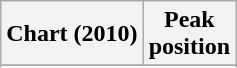<table class="wikitable sortable plainrowheaders" style="text-align:center;">
<tr>
<th scope="col">Chart (2010)</th>
<th scope="col">Peak<br>position</th>
</tr>
<tr>
</tr>
<tr>
</tr>
</table>
